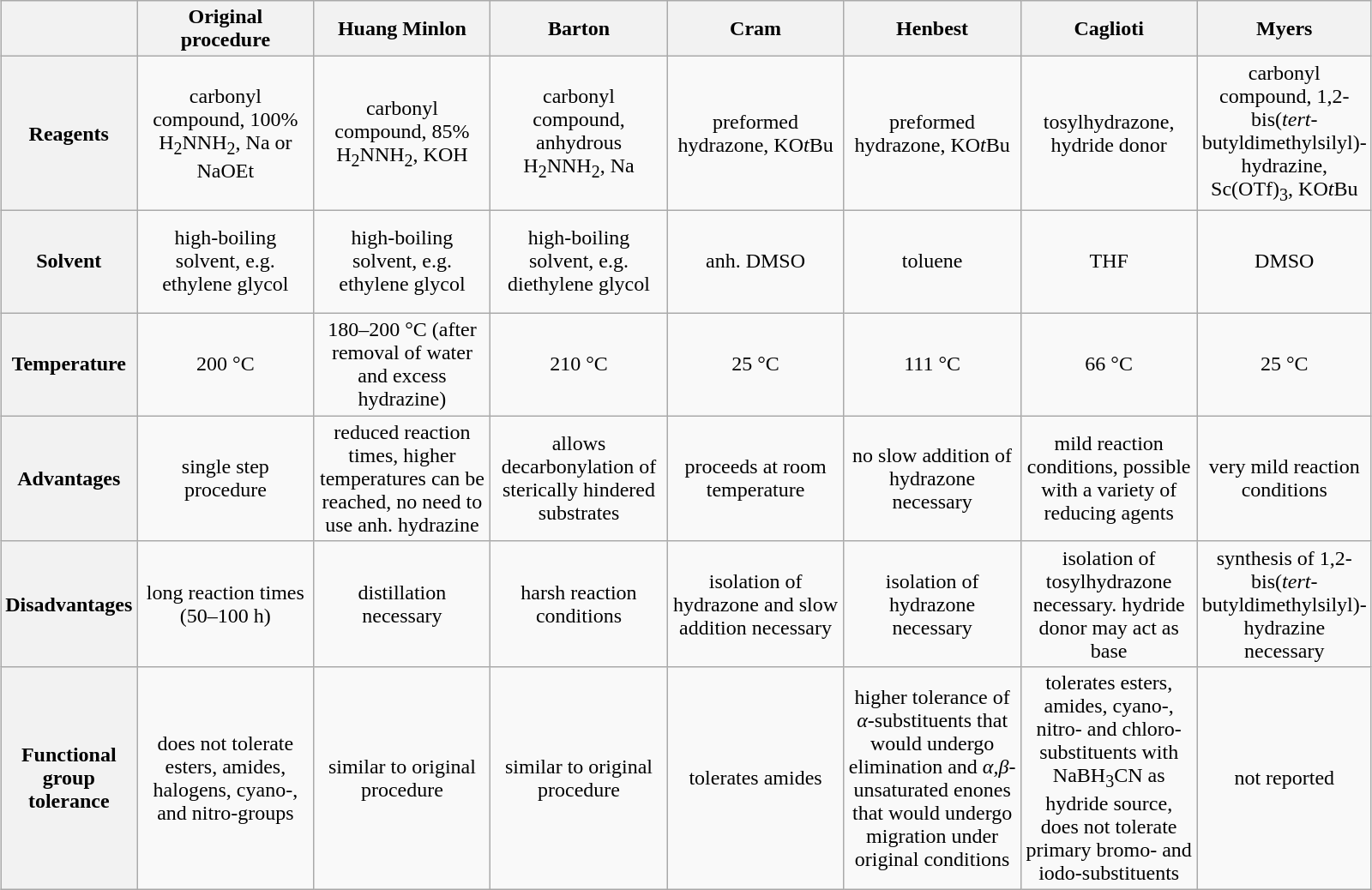<table class="wikitable" style="text-align:center; margin: 1em auto 1em auto">
<tr style="height: 40px;">
<th></th>
<th>Original procedure</th>
<th>Huang Minlon</th>
<th>Barton</th>
<th>Cram</th>
<th>Henbest</th>
<th>Caglioti</th>
<th>Myers</th>
</tr>
<tr style="height: 80px;">
<th style="width: 90px;">Reagents</th>
<td style="width: 130px;">carbonyl compound, 100% H<sub>2</sub>NNH<sub>2</sub>, Na or NaOEt</td>
<td style="width: 130px;">carbonyl compound, 85% H<sub>2</sub>NNH<sub>2</sub>, KOH</td>
<td style="width: 130px;">carbonyl compound, anhydrous H<sub>2</sub>NNH<sub>2</sub>, Na</td>
<td style="width: 130px;">preformed hydrazone, KO<em>t</em>Bu</td>
<td style="width: 130px;">preformed hydrazone, KO<em>t</em>Bu</td>
<td style="width: 130px;">tosylhydrazone, hydride donor</td>
<td style="width: 125px;">carbonyl compound, 1,2-bis(<em>tert</em>-butyldimethylsilyl)- hydrazine, Sc(OTf)<sub>3</sub>, KO<em>t</em>Bu</td>
</tr>
<tr style="height: 80px;">
<th>Solvent</th>
<td>high-boiling solvent, e.g. ethylene glycol</td>
<td>high-boiling solvent, e.g. ethylene glycol</td>
<td>high-boiling solvent, e.g. diethylene glycol</td>
<td>anh. DMSO</td>
<td>toluene</td>
<td>THF</td>
<td>DMSO</td>
</tr>
<tr style="height: 80px;">
<th>Temperature</th>
<td>200 °C</td>
<td>180–200 °C (after removal of water and excess hydrazine)</td>
<td>210 °C</td>
<td>25 °C</td>
<td>111 °C</td>
<td>66 °C</td>
<td>25 °C</td>
</tr>
<tr style="height: 80px;">
<th>Advantages</th>
<td>single step procedure</td>
<td>reduced reaction times, higher temperatures can be reached, no need to use anh. hydrazine</td>
<td>allows decarbonylation of sterically hindered substrates</td>
<td>proceeds at room temperature</td>
<td>no slow addition of hydrazone necessary</td>
<td>mild reaction conditions, possible with a variety of reducing agents</td>
<td>very mild reaction conditions</td>
</tr>
<tr style="height: 80px;">
<th>Disadvantages</th>
<td>long reaction times (50–100 h)</td>
<td>distillation necessary</td>
<td>harsh reaction conditions</td>
<td>isolation of hydrazone and slow addition necessary</td>
<td>isolation of hydrazone necessary</td>
<td>isolation of tosylhydrazone necessary. hydride donor may act as base</td>
<td>synthesis of 1,2-bis(<em>tert</em>-butyldimethylsilyl)- hydrazine necessary</td>
</tr>
<tr style="height: 80px;">
<th>Functional group tolerance</th>
<td>does not tolerate esters, amides, halogens, cyano-, and nitro-groups</td>
<td>similar to original procedure</td>
<td>similar to original procedure</td>
<td>tolerates amides</td>
<td>higher tolerance of <em>α</em>-substituents that would undergo elimination and <em>α,β</em>-unsaturated enones that would undergo migration under original conditions</td>
<td>tolerates esters, amides, cyano-, nitro- and chloro-substituents with NaBH<sub>3</sub>CN as hydride source, does not tolerate primary bromo- and iodo-substituents</td>
<td>not reported</td>
</tr>
</table>
